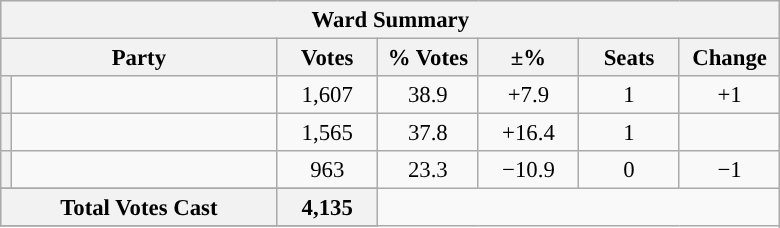<table class="wikitable" style="font-size: 95%;">
<tr style="background-color:#E9E9E9">
<th colspan="7">Ward Summary</th>
</tr>
<tr style="background-color:#E9E9E9">
<th colspan="2">Party</th>
<th style="width: 60px">Votes</th>
<th style="width: 60px">% Votes</th>
<th style="width: 60px">±%</th>
<th style="width: 60px">Seats</th>
<th style="width: 60px">Change</th>
</tr>
<tr>
<th style="background-color: "></th>
<td style="width: 170px"><a href='#'></a></td>
<td align="center">1,607</td>
<td align="center">38.9</td>
<td align="center">+7.9</td>
<td align="center">1</td>
<td align="center">+1</td>
</tr>
<tr>
<th style="background-color: "></th>
<td style="width: 170px"><a href='#'></a></td>
<td align="center">1,565</td>
<td align="center">37.8</td>
<td align="center">+16.4</td>
<td align="center">1</td>
<td align="center"></td>
</tr>
<tr>
<th style="background-color: "></th>
<td style="width: 170px"><a href='#'></a></td>
<td align="center">963</td>
<td align="center">23.3</td>
<td align="center">−10.9</td>
<td align="center">0</td>
<td align="center">−1</td>
</tr>
<tr>
</tr>
<tr style="background-color:#E9E9E9">
<th colspan="2">Total Votes Cast</th>
<th style="width: 60px">4,135</th>
</tr>
<tr style="background-color:#E9E9E9">
</tr>
</table>
